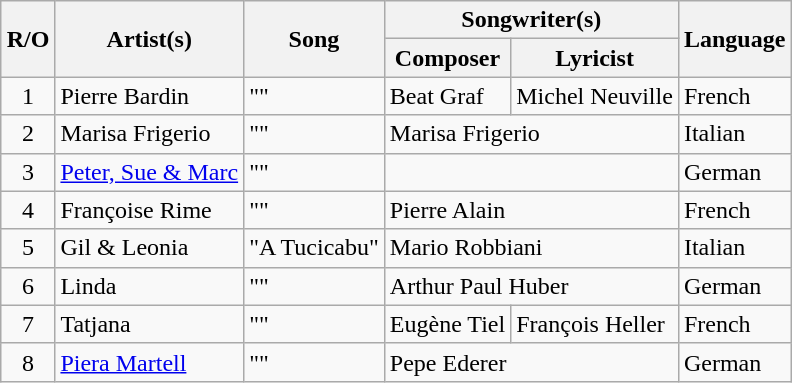<table class="sortable wikitable" style="margin: 1em auto 1em auto; text-align:left">
<tr>
<th rowspan="2">R/O</th>
<th rowspan="2">Artist(s)</th>
<th rowspan="2">Song</th>
<th colspan="2">Songwriter(s)</th>
<th rowspan="2">Language</th>
</tr>
<tr>
<th>Composer</th>
<th>Lyricist</th>
</tr>
<tr>
<td align="center">1</td>
<td>Pierre Bardin</td>
<td>""</td>
<td>Beat Graf</td>
<td>Michel Neuville</td>
<td>French</td>
</tr>
<tr>
<td align="center">2</td>
<td>Marisa Frigerio</td>
<td>""</td>
<td colspan="2">Marisa Frigerio</td>
<td>Italian</td>
</tr>
<tr>
<td align="center">3</td>
<td><a href='#'>Peter, Sue & Marc</a></td>
<td>""</td>
<td colspan="2"></td>
<td>German</td>
</tr>
<tr>
<td align="center">4</td>
<td>Françoise Rime</td>
<td>""</td>
<td colspan="2">Pierre Alain</td>
<td>French</td>
</tr>
<tr>
<td align="center">5</td>
<td>Gil & Leonia</td>
<td>"A Tucicabu"</td>
<td colspan="2">Mario Robbiani</td>
<td>Italian</td>
</tr>
<tr>
<td align="center">6</td>
<td>Linda</td>
<td>""</td>
<td colspan="2">Arthur Paul Huber</td>
<td>German</td>
</tr>
<tr>
<td align="center">7</td>
<td>Tatjana</td>
<td>""</td>
<td>Eugène Tiel</td>
<td>François Heller</td>
<td>French</td>
</tr>
<tr>
<td align="center">8</td>
<td><a href='#'>Piera Martell</a></td>
<td>""</td>
<td colspan="2">Pepe Ederer</td>
<td>German</td>
</tr>
</table>
